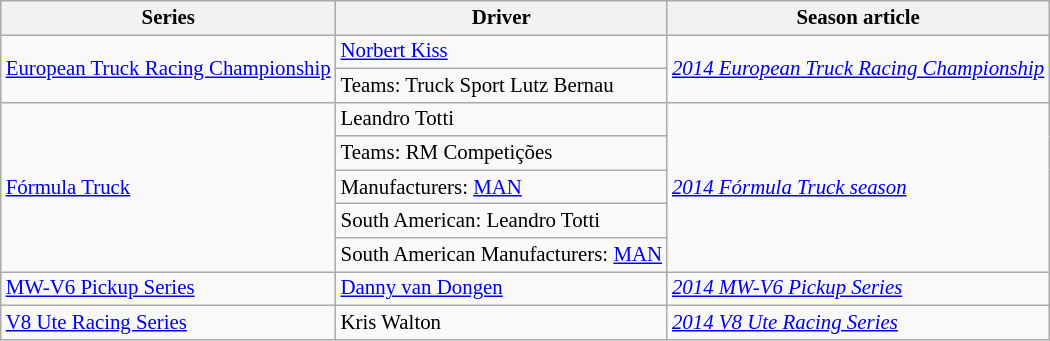<table class="wikitable" style="font-size: 87%;">
<tr>
<th>Series</th>
<th>Driver</th>
<th>Season article</th>
</tr>
<tr>
<td rowspan=2><a href='#'>European Truck Racing Championship</a></td>
<td> <a href='#'>Norbert Kiss</a></td>
<td rowspan=2><em><a href='#'>2014 European Truck Racing Championship</a></em></td>
</tr>
<tr>
<td>Teams:  Truck Sport Lutz Bernau</td>
</tr>
<tr>
<td rowspan=5><a href='#'>Fórmula Truck</a></td>
<td> Leandro Totti</td>
<td rowspan=5><em><a href='#'>2014 Fórmula Truck season</a></em></td>
</tr>
<tr>
<td>Teams:  RM Competições</td>
</tr>
<tr>
<td>Manufacturers:  <a href='#'>MAN</a></td>
</tr>
<tr>
<td>South American:  Leandro Totti</td>
</tr>
<tr>
<td>South American Manufacturers:  <a href='#'>MAN</a></td>
</tr>
<tr>
<td><a href='#'>MW-V6 Pickup Series</a></td>
<td> <a href='#'>Danny van Dongen</a></td>
<td><em><a href='#'>2014 MW-V6 Pickup Series</a></em></td>
</tr>
<tr>
<td><a href='#'>V8 Ute Racing Series</a></td>
<td> Kris Walton</td>
<td><em><a href='#'>2014 V8 Ute Racing Series</a></em></td>
</tr>
</table>
